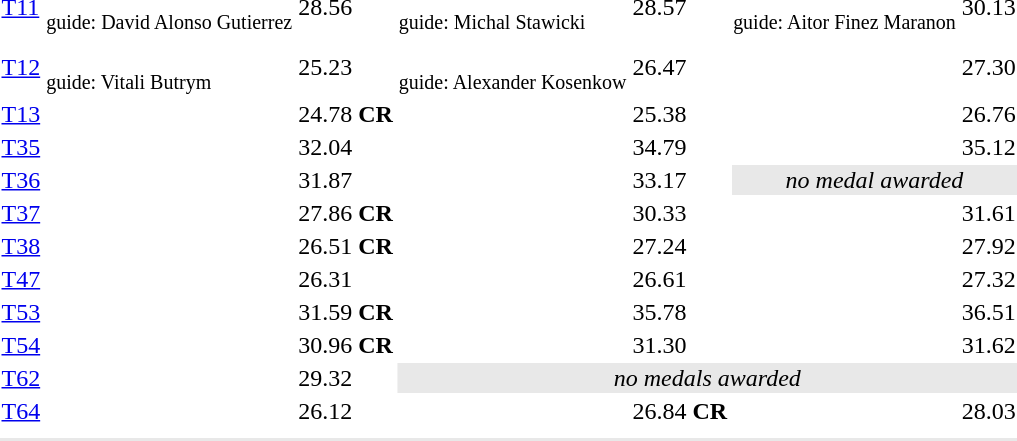<table>
<tr>
<td><a href='#'>T11</a></td>
<td><br><small>guide: David Alonso Gutierrez   </small></td>
<td>28.56</td>
<td> <br><small> guide: Michal Stawicki</small></td>
<td>28.57</td>
<td><br><small> guide: Aitor Finez Maranon </small></td>
<td>30.13</td>
</tr>
<tr>
<td><a href='#'>T12</a></td>
<td><br><small> guide: Vitali Butrym </small></td>
<td>25.23</td>
<td><br><small> guide: Alexander Kosenkow </small></td>
<td>26.47</td>
<td></td>
<td>27.30</td>
</tr>
<tr>
<td><a href='#'>T13</a></td>
<td></td>
<td>24.78 <strong>CR</strong></td>
<td></td>
<td>25.38</td>
<td></td>
<td>26.76</td>
</tr>
<tr>
<td><a href='#'>T35</a></td>
<td></td>
<td>32.04</td>
<td></td>
<td>34.79</td>
<td></td>
<td>35.12</td>
</tr>
<tr>
<td><a href='#'>T36</a></td>
<td></td>
<td>31.87</td>
<td></td>
<td>33.17</td>
<td colspan=2 bgcolor=#e8e8e8 align="center"><em>no medal awarded</em></td>
</tr>
<tr>
<td><a href='#'>T37</a></td>
<td></td>
<td>27.86 <strong>CR</strong></td>
<td></td>
<td>30.33</td>
<td></td>
<td>31.61</td>
</tr>
<tr>
<td><a href='#'>T38</a></td>
<td></td>
<td>26.51 <strong>CR</strong></td>
<td></td>
<td>27.24</td>
<td></td>
<td>27.92</td>
</tr>
<tr>
<td><a href='#'>T47</a></td>
<td></td>
<td>26.31</td>
<td></td>
<td>26.61</td>
<td></td>
<td>27.32</td>
</tr>
<tr>
<td><a href='#'>T53</a></td>
<td></td>
<td>31.59 <strong>CR</strong></td>
<td></td>
<td>35.78</td>
<td></td>
<td>36.51</td>
</tr>
<tr>
<td><a href='#'>T54</a></td>
<td></td>
<td>30.96 <strong>CR</strong></td>
<td></td>
<td>31.30</td>
<td></td>
<td>31.62</td>
</tr>
<tr>
<td><a href='#'>T62</a></td>
<td></td>
<td>29.32</td>
<td colspan=4 bgcolor=#e8e8e8 align=center><em>no medals awarded</em></td>
</tr>
<tr>
<td><a href='#'>T64</a></td>
<td></td>
<td>26.12</td>
<td></td>
<td>26.84 <strong>CR</strong></td>
<td></td>
<td>28.03</td>
</tr>
<tr>
<td colspan=7></td>
</tr>
<tr>
</tr>
<tr bgcolor= e8e8e8>
<td colspan=7></td>
</tr>
</table>
